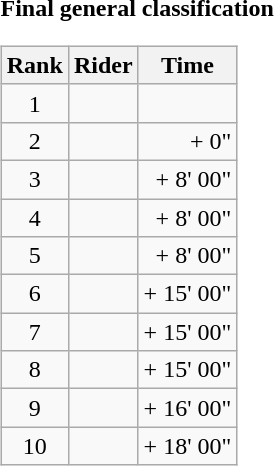<table>
<tr>
<td><strong>Final general classification</strong><br><table class="wikitable">
<tr>
<th scope="col">Rank</th>
<th scope="col">Rider</th>
<th scope="col">Time</th>
</tr>
<tr>
<td style="text-align:center;">1</td>
<td></td>
<td style="text-align:right;"></td>
</tr>
<tr>
<td style="text-align:center;">2</td>
<td></td>
<td style="text-align:right;">+ 0"</td>
</tr>
<tr>
<td style="text-align:center;">3</td>
<td></td>
<td style="text-align:right;">+ 8' 00"</td>
</tr>
<tr>
<td style="text-align:center;">4</td>
<td></td>
<td style="text-align:right;">+ 8' 00"</td>
</tr>
<tr>
<td style="text-align:center;">5</td>
<td></td>
<td style="text-align:right;">+ 8' 00"</td>
</tr>
<tr>
<td style="text-align:center;">6</td>
<td></td>
<td style="text-align:right;">+ 15' 00"</td>
</tr>
<tr>
<td style="text-align:center;">7</td>
<td></td>
<td style="text-align:right;">+ 15' 00"</td>
</tr>
<tr>
<td style="text-align:center;">8</td>
<td></td>
<td style="text-align:right;">+ 15' 00"</td>
</tr>
<tr>
<td style="text-align:center;">9</td>
<td></td>
<td style="text-align:right;">+ 16' 00"</td>
</tr>
<tr>
<td style="text-align:center;">10</td>
<td></td>
<td style="text-align:right;">+ 18' 00"</td>
</tr>
</table>
</td>
</tr>
</table>
